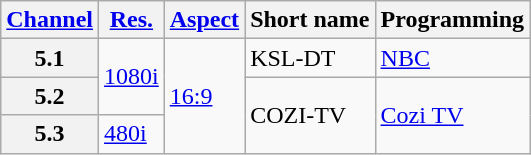<table class="wikitable">
<tr>
<th scope = "col"><a href='#'>Channel</a></th>
<th scope = "col"><a href='#'>Res.</a></th>
<th scope = "col"><a href='#'>Aspect</a></th>
<th scope = "col">Short name</th>
<th scope = "col">Programming</th>
</tr>
<tr>
<th scope = "row">5.1</th>
<td rowspan=2><a href='#'>1080i</a></td>
<td rowspan=3><a href='#'>16:9</a></td>
<td>KSL-DT</td>
<td><a href='#'>NBC</a></td>
</tr>
<tr>
<th scope = "row">5.2</th>
<td rowspan=2>COZI-TV</td>
<td rowspan=2><a href='#'>Cozi TV</a></td>
</tr>
<tr>
<th scope = "row">5.3</th>
<td><a href='#'>480i</a></td>
</tr>
</table>
